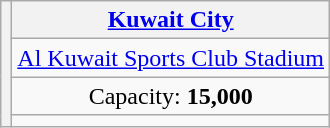<table class="wikitable" style="text-align:center">
<tr>
<th rowspan="4"></th>
<th><a href='#'>Kuwait City</a></th>
</tr>
<tr>
<td><a href='#'>Al Kuwait Sports Club Stadium</a></td>
</tr>
<tr>
<td>Capacity: <strong>15,000</strong></td>
</tr>
<tr>
<td></td>
</tr>
</table>
